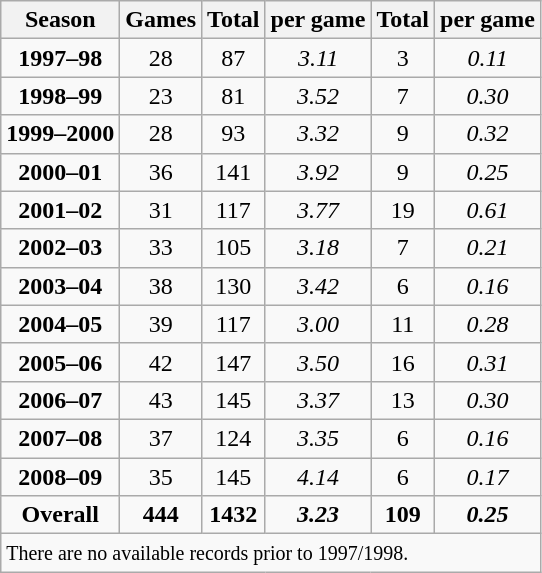<table class="wikitable" style="text-align:center">
<tr>
<th>Season</th>
<th>Games</th>
<th>Total </th>
<th> per game</th>
<th>Total </th>
<th> per game</th>
</tr>
<tr>
<td><strong>1997–98</strong></td>
<td>28</td>
<td>87</td>
<td><em>3.11</em></td>
<td>3</td>
<td><em>0.11</em></td>
</tr>
<tr>
<td><strong>1998–99</strong></td>
<td>23</td>
<td>81</td>
<td><em>3.52</em></td>
<td>7</td>
<td><em>0.30</em></td>
</tr>
<tr>
<td><strong>1999–2000</strong></td>
<td>28</td>
<td>93</td>
<td><em>3.32</em></td>
<td>9</td>
<td><em>0.32</em></td>
</tr>
<tr>
<td><strong>2000–01</strong></td>
<td>36</td>
<td>141</td>
<td><em>3.92</em></td>
<td>9</td>
<td><em>0.25</em></td>
</tr>
<tr>
<td><strong>2001–02</strong></td>
<td>31</td>
<td>117</td>
<td><em>3.77</em></td>
<td>19</td>
<td><em>0.61</em></td>
</tr>
<tr>
<td><strong>2002–03</strong></td>
<td>33</td>
<td>105</td>
<td><em>3.18</em></td>
<td>7</td>
<td><em>0.21</em></td>
</tr>
<tr>
<td><strong>2003–04</strong></td>
<td>38</td>
<td>130</td>
<td><em>3.42</em></td>
<td>6</td>
<td><em>0.16</em></td>
</tr>
<tr>
<td><strong>2004–05</strong></td>
<td>39</td>
<td>117</td>
<td><em>3.00</em></td>
<td>11</td>
<td><em>0.28</em></td>
</tr>
<tr>
<td><strong>2005–06</strong></td>
<td>42</td>
<td>147</td>
<td><em>3.50</em></td>
<td>16</td>
<td><em>0.31</em></td>
</tr>
<tr>
<td><strong>2006–07</strong></td>
<td>43</td>
<td>145</td>
<td><em>3.37</em></td>
<td>13</td>
<td><em>0.30</em></td>
</tr>
<tr>
<td><strong>2007–08</strong></td>
<td>37</td>
<td>124</td>
<td><em>3.35</em></td>
<td>6</td>
<td><em>0.16</em></td>
</tr>
<tr>
<td><strong>2008–09</strong></td>
<td>35</td>
<td>145</td>
<td><em>4.14</em></td>
<td>6</td>
<td><em>0.17</em></td>
</tr>
<tr>
<td><strong>Overall</strong></td>
<td><strong>444</strong></td>
<td><strong>1432</strong></td>
<td><strong><em>3.23</em></strong></td>
<td><strong>109</strong></td>
<td><strong><em>0.25</em></strong></td>
</tr>
<tr>
<td colspan="6" align="left"><small>There are no available records prior to 1997/1998.</small></td>
</tr>
</table>
